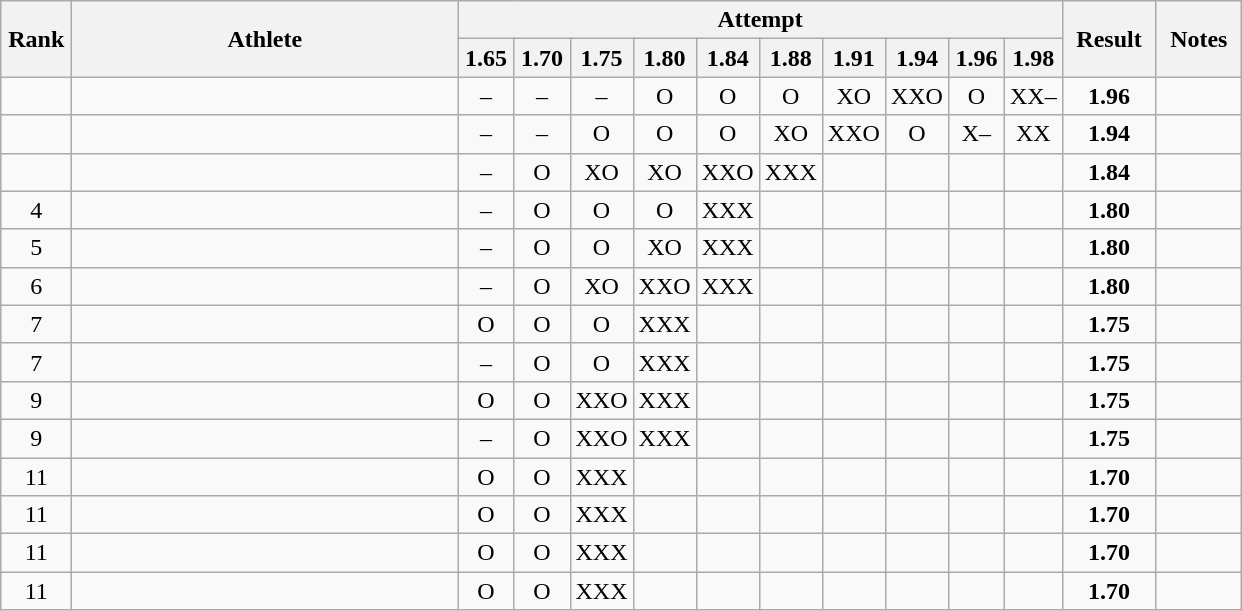<table class="wikitable" style="text-align:center">
<tr>
<th rowspan=2 width=40>Rank</th>
<th rowspan=2 width=250>Athlete</th>
<th colspan=10>Attempt</th>
<th rowspan=2 width=55>Result</th>
<th rowspan=2 width=50>Notes</th>
</tr>
<tr>
<th width=30>1.65</th>
<th width=30>1.70</th>
<th width=30>1.75</th>
<th width=30>1.80</th>
<th width=30>1.84</th>
<th width=30>1.88</th>
<th width=30>1.91</th>
<th width=30>1.94</th>
<th width=30>1.96</th>
<th width=30>1.98</th>
</tr>
<tr>
<td></td>
<td align=left></td>
<td>–</td>
<td>–</td>
<td>–</td>
<td>O</td>
<td>O</td>
<td>O</td>
<td>XO</td>
<td>XXO</td>
<td>O</td>
<td>XX–</td>
<td><strong>1.96</strong></td>
<td></td>
</tr>
<tr>
<td></td>
<td align=left></td>
<td>–</td>
<td>–</td>
<td>O</td>
<td>O</td>
<td>O</td>
<td>XO</td>
<td>XXO</td>
<td>O</td>
<td>X–</td>
<td>XX</td>
<td><strong>1.94</strong></td>
<td></td>
</tr>
<tr>
<td></td>
<td align=left></td>
<td>–</td>
<td>O</td>
<td>XO</td>
<td>XO</td>
<td>XXO</td>
<td>XXX</td>
<td></td>
<td></td>
<td></td>
<td></td>
<td><strong>1.84</strong></td>
<td></td>
</tr>
<tr>
<td>4</td>
<td align=left></td>
<td>–</td>
<td>O</td>
<td>O</td>
<td>O</td>
<td>XXX</td>
<td></td>
<td></td>
<td></td>
<td></td>
<td></td>
<td><strong>1.80</strong></td>
<td></td>
</tr>
<tr>
<td>5</td>
<td align=left></td>
<td>–</td>
<td>O</td>
<td>O</td>
<td>XO</td>
<td>XXX</td>
<td></td>
<td></td>
<td></td>
<td></td>
<td></td>
<td><strong>1.80</strong></td>
<td></td>
</tr>
<tr>
<td>6</td>
<td align=left></td>
<td>–</td>
<td>O</td>
<td>XO</td>
<td>XXO</td>
<td>XXX</td>
<td></td>
<td></td>
<td></td>
<td></td>
<td></td>
<td><strong>1.80</strong></td>
<td></td>
</tr>
<tr>
<td>7</td>
<td align=left></td>
<td>O</td>
<td>O</td>
<td>O</td>
<td>XXX</td>
<td></td>
<td></td>
<td></td>
<td></td>
<td></td>
<td></td>
<td><strong>1.75</strong></td>
<td></td>
</tr>
<tr>
<td>7</td>
<td align=left></td>
<td>–</td>
<td>O</td>
<td>O</td>
<td>XXX</td>
<td></td>
<td></td>
<td></td>
<td></td>
<td></td>
<td></td>
<td><strong>1.75</strong></td>
<td></td>
</tr>
<tr>
<td>9</td>
<td align=left></td>
<td>O</td>
<td>O</td>
<td>XXO</td>
<td>XXX</td>
<td></td>
<td></td>
<td></td>
<td></td>
<td></td>
<td></td>
<td><strong>1.75</strong></td>
<td></td>
</tr>
<tr>
<td>9</td>
<td align=left></td>
<td>–</td>
<td>O</td>
<td>XXO</td>
<td>XXX</td>
<td></td>
<td></td>
<td></td>
<td></td>
<td></td>
<td></td>
<td><strong>1.75</strong></td>
<td></td>
</tr>
<tr>
<td>11</td>
<td align=left></td>
<td>O</td>
<td>O</td>
<td>XXX</td>
<td></td>
<td></td>
<td></td>
<td></td>
<td></td>
<td></td>
<td></td>
<td><strong>1.70</strong></td>
<td></td>
</tr>
<tr>
<td>11</td>
<td align=left></td>
<td>O</td>
<td>O</td>
<td>XXX</td>
<td></td>
<td></td>
<td></td>
<td></td>
<td></td>
<td></td>
<td></td>
<td><strong>1.70</strong></td>
<td></td>
</tr>
<tr>
<td>11</td>
<td align=left></td>
<td>O</td>
<td>O</td>
<td>XXX</td>
<td></td>
<td></td>
<td></td>
<td></td>
<td></td>
<td></td>
<td></td>
<td><strong>1.70</strong></td>
<td></td>
</tr>
<tr>
<td>11</td>
<td align=left></td>
<td>O</td>
<td>O</td>
<td>XXX</td>
<td></td>
<td></td>
<td></td>
<td></td>
<td></td>
<td></td>
<td></td>
<td><strong>1.70</strong></td>
<td></td>
</tr>
</table>
